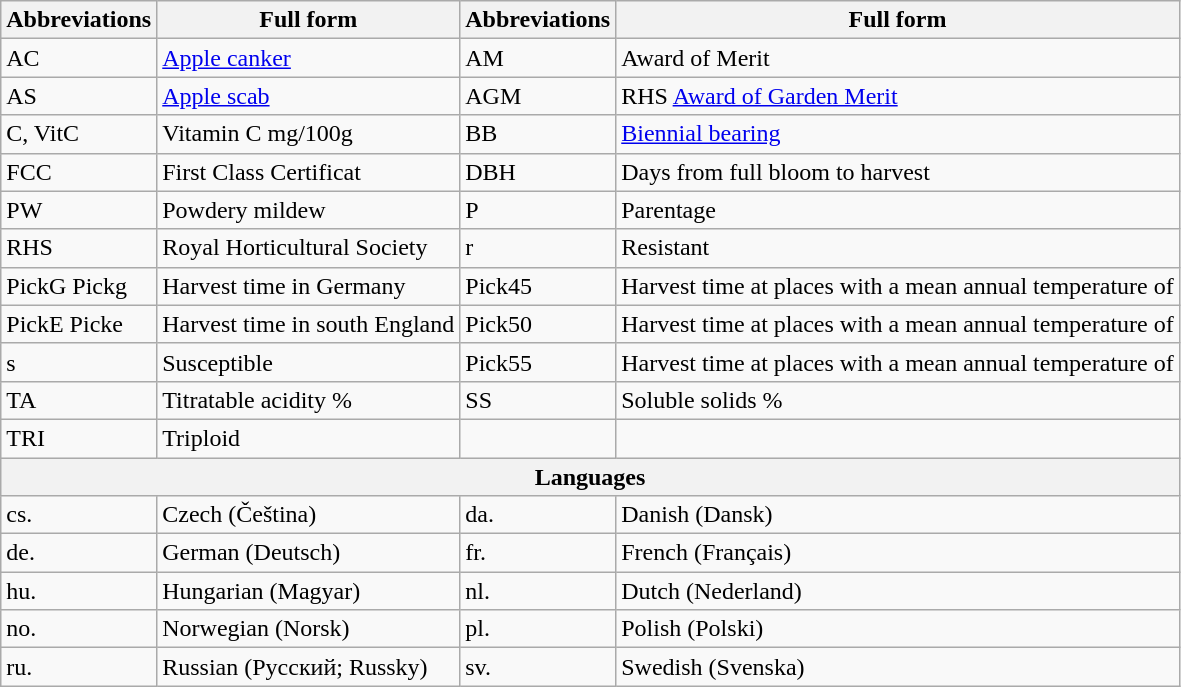<table class="wikitable">
<tr>
<th>Abbreviations</th>
<th>Full form</th>
<th>Abbreviations</th>
<th>Full form</th>
</tr>
<tr>
<td>AC</td>
<td><a href='#'>Apple canker</a></td>
<td>AM</td>
<td>Award of Merit</td>
</tr>
<tr>
<td>AS</td>
<td><a href='#'>Apple scab</a></td>
<td>AGM</td>
<td>RHS <a href='#'>Award of Garden Merit</a></td>
</tr>
<tr>
<td>C,  VitC</td>
<td>Vitamin C mg/100g</td>
<td>BB</td>
<td><a href='#'>Biennial bearing</a></td>
</tr>
<tr>
<td>FCC</td>
<td>First Class Certificat</td>
<td>DBH</td>
<td>Days from full bloom to harvest</td>
</tr>
<tr>
<td>PW</td>
<td>Powdery mildew</td>
<td>P</td>
<td>Parentage</td>
</tr>
<tr>
<td>RHS</td>
<td>Royal Horticultural Society</td>
<td>r</td>
<td>Resistant</td>
</tr>
<tr>
<td>PickG Pickg</td>
<td>Harvest time in Germany</td>
<td>Pick45</td>
<td>Harvest time at places with a mean annual temperature of </td>
</tr>
<tr>
<td>PickE Picke</td>
<td>Harvest time in south England</td>
<td>Pick50</td>
<td>Harvest time at places with a mean annual temperature of </td>
</tr>
<tr>
<td>s</td>
<td>Susceptible</td>
<td>Pick55</td>
<td>Harvest time at places with a mean annual temperature of </td>
</tr>
<tr>
<td>TA</td>
<td>Titratable acidity %</td>
<td>SS</td>
<td>Soluble solids %</td>
</tr>
<tr>
<td>TRI</td>
<td>Triploid</td>
<td></td>
<td></td>
</tr>
<tr>
<th colspan = 4>Languages</th>
</tr>
<tr>
<td>cs.</td>
<td>Czech (Čeština)</td>
<td>da.</td>
<td>Danish (Dansk)</td>
</tr>
<tr>
<td>de.</td>
<td>German (Deutsch)</td>
<td>fr.</td>
<td>French (Français)</td>
</tr>
<tr>
<td>hu.</td>
<td>Hungarian (Magyar)</td>
<td>nl.</td>
<td>Dutch (Nederland)</td>
</tr>
<tr>
<td>no.</td>
<td>Norwegian (Norsk)</td>
<td>pl.</td>
<td>Polish (Polski)</td>
</tr>
<tr>
<td>ru.</td>
<td>Russian (Русский; Russky)</td>
<td>sv.</td>
<td>Swedish (Svenska)</td>
</tr>
</table>
